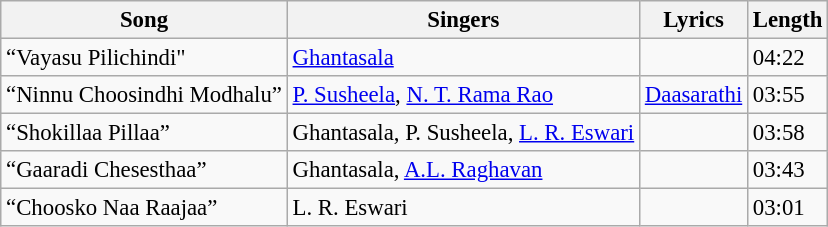<table class="wikitable" style="font-size:95%;">
<tr>
<th>Song</th>
<th>Singers</th>
<th>Lyrics</th>
<th>Length</th>
</tr>
<tr>
<td>“Vayasu Pilichindi"</td>
<td><a href='#'>Ghantasala</a></td>
<td></td>
<td>04:22</td>
</tr>
<tr>
<td>“Ninnu Choosindhi Modhalu”</td>
<td><a href='#'>P. Susheela</a>, <a href='#'>N. T. Rama Rao</a></td>
<td><a href='#'>Daasarathi</a></td>
<td>03:55</td>
</tr>
<tr>
<td>“Shokillaa Pillaa”</td>
<td>Ghantasala, P. Susheela, <a href='#'>L. R. Eswari</a></td>
<td></td>
<td>03:58</td>
</tr>
<tr>
<td>“Gaaradi Chesesthaa”</td>
<td>Ghantasala, <a href='#'>A.L. Raghavan</a></td>
<td></td>
<td>03:43</td>
</tr>
<tr>
<td>“Choosko Naa Raajaa”</td>
<td>L. R. Eswari</td>
<td></td>
<td>03:01</td>
</tr>
</table>
